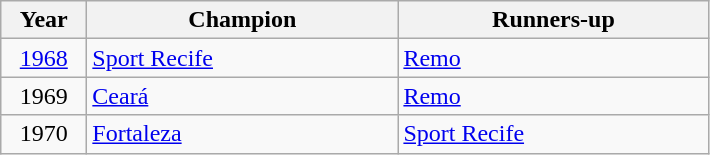<table class="wikitable">
<tr>
<th width=50>Year</th>
<th width=200>Champion</th>
<th width=200>Runners-up</th>
</tr>
<tr>
<td align=center><a href='#'>1968</a></td>
<td> <a href='#'>Sport Recife</a></td>
<td> <a href='#'>Remo</a></td>
</tr>
<tr>
<td align=center>1969</td>
<td> <a href='#'>Ceará</a></td>
<td> <a href='#'>Remo</a></td>
</tr>
<tr>
<td align=center>1970</td>
<td> <a href='#'>Fortaleza</a></td>
<td> <a href='#'>Sport Recife</a></td>
</tr>
</table>
